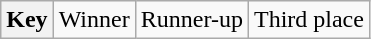<table class="wikitable">
<tr>
<th>Key</th>
<td> Winner</td>
<td> Runner-up</td>
<td> Third place</td>
</tr>
</table>
